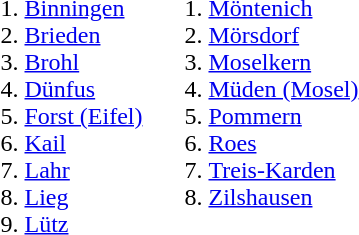<table>
<tr>
<td valign=top><br><ol><li><a href='#'>Binningen</a></li><li><a href='#'>Brieden</a></li><li><a href='#'>Brohl</a></li><li><a href='#'>Dünfus</a></li><li><a href='#'>Forst (Eifel)</a></li><li><a href='#'>Kail</a></li><li><a href='#'>Lahr</a></li><li><a href='#'>Lieg</a></li><li><a href='#'>Lütz</a></li></ol></td>
<td valign=top><br><ol>
<li> <a href='#'>Möntenich</a> 
<li> <a href='#'>Mörsdorf</a> 
<li> <a href='#'>Moselkern</a> 
<li> <a href='#'>Müden (Mosel)</a> 
<li> <a href='#'>Pommern</a> 
<li> <a href='#'>Roes</a> 
<li> <a href='#'>Treis-Karden</a>
<li> <a href='#'>Zilshausen</a> 
</ol></td>
</tr>
</table>
